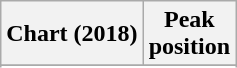<table class="wikitable plainrowheaders" style="text-align:center">
<tr>
<th scope="col">Chart (2018)</th>
<th scope="col">Peak<br> position</th>
</tr>
<tr>
</tr>
<tr>
</tr>
<tr>
</tr>
<tr>
</tr>
<tr>
</tr>
<tr>
</tr>
<tr>
</tr>
<tr>
</tr>
</table>
